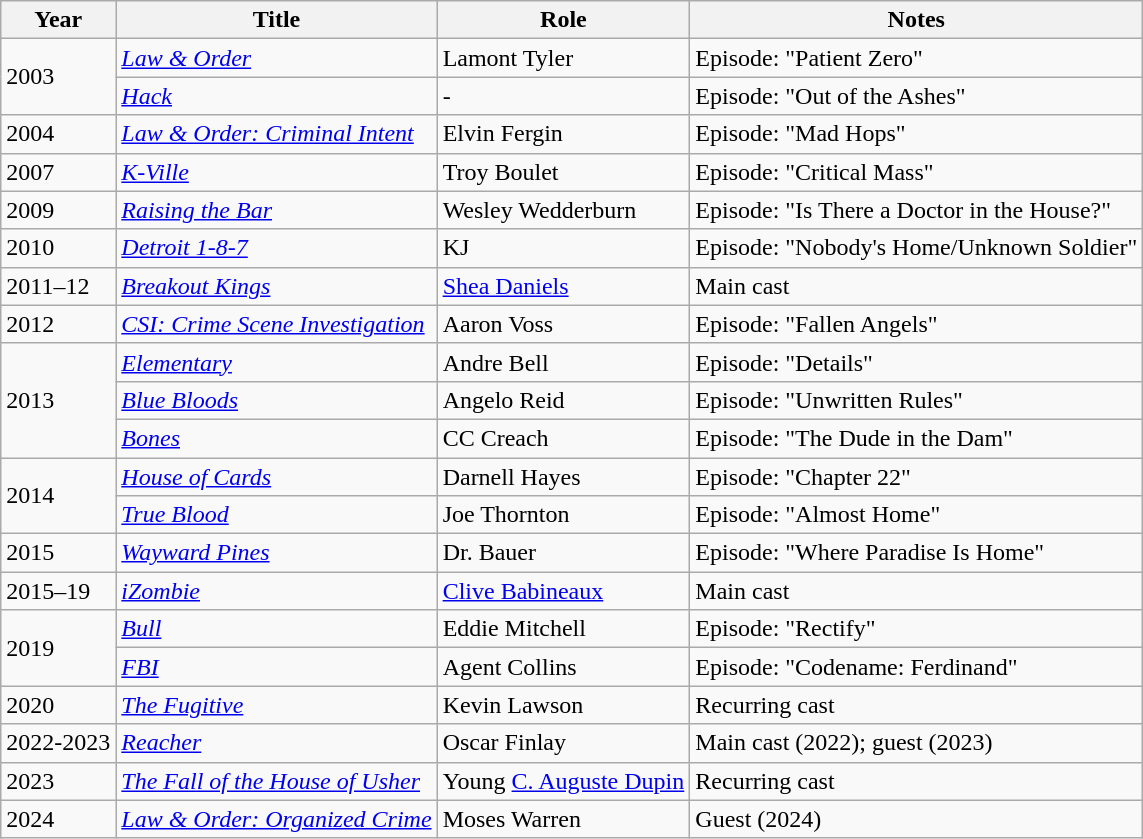<table class="wikitable sortable">
<tr>
<th>Year</th>
<th>Title</th>
<th>Role</th>
<th class="unsortable">Notes</th>
</tr>
<tr>
<td rowspan="2">2003</td>
<td><em><a href='#'>Law & Order</a></em></td>
<td>Lamont Tyler</td>
<td>Episode: "Patient Zero"</td>
</tr>
<tr>
<td><em><a href='#'>Hack</a></em></td>
<td>-</td>
<td>Episode: "Out of the Ashes"</td>
</tr>
<tr>
<td>2004</td>
<td><em><a href='#'>Law & Order: Criminal Intent</a></em></td>
<td>Elvin Fergin</td>
<td>Episode: "Mad Hops"</td>
</tr>
<tr>
<td>2007</td>
<td><em><a href='#'>K-Ville</a></em></td>
<td>Troy Boulet</td>
<td>Episode: "Critical Mass"</td>
</tr>
<tr>
<td>2009</td>
<td><em><a href='#'>Raising the Bar</a></em></td>
<td>Wesley Wedderburn</td>
<td>Episode: "Is There a Doctor in the House?"</td>
</tr>
<tr>
<td>2010</td>
<td><em><a href='#'>Detroit 1-8-7</a></em></td>
<td>KJ</td>
<td>Episode: "Nobody's Home/Unknown Soldier"</td>
</tr>
<tr>
<td>2011–12</td>
<td><em><a href='#'>Breakout Kings</a></em></td>
<td><a href='#'>Shea Daniels</a></td>
<td>Main cast</td>
</tr>
<tr>
<td>2012</td>
<td><em><a href='#'>CSI: Crime Scene Investigation</a></em></td>
<td>Aaron Voss</td>
<td>Episode: "Fallen Angels"</td>
</tr>
<tr>
<td rowspan="3">2013</td>
<td><em><a href='#'>Elementary</a></em></td>
<td>Andre Bell</td>
<td>Episode: "Details"</td>
</tr>
<tr>
<td><em><a href='#'>Blue Bloods</a></em></td>
<td>Angelo Reid</td>
<td>Episode: "Unwritten Rules"</td>
</tr>
<tr>
<td><em><a href='#'>Bones</a></em></td>
<td>CC Creach</td>
<td>Episode: "The Dude in the Dam"</td>
</tr>
<tr>
<td rowspan="2">2014</td>
<td><em><a href='#'>House of Cards</a></em></td>
<td>Darnell Hayes</td>
<td>Episode: "Chapter 22"</td>
</tr>
<tr>
<td><em><a href='#'>True Blood</a></em></td>
<td>Joe Thornton</td>
<td>Episode: "Almost Home"</td>
</tr>
<tr>
<td>2015</td>
<td><em><a href='#'>Wayward Pines</a></em></td>
<td>Dr. Bauer</td>
<td>Episode: "Where Paradise Is Home"</td>
</tr>
<tr>
<td>2015–19</td>
<td><em><a href='#'>iZombie</a></em></td>
<td><a href='#'>Clive Babineaux</a></td>
<td>Main cast</td>
</tr>
<tr>
<td rowspan="2">2019</td>
<td><em><a href='#'>Bull</a></em></td>
<td>Eddie Mitchell</td>
<td>Episode: "Rectify"</td>
</tr>
<tr>
<td><em><a href='#'>FBI</a></em></td>
<td>Agent Collins</td>
<td>Episode: "Codename: Ferdinand"</td>
</tr>
<tr>
<td>2020</td>
<td><em><a href='#'>The Fugitive</a></em></td>
<td>Kevin Lawson</td>
<td>Recurring cast</td>
</tr>
<tr>
<td>2022-2023</td>
<td><em><a href='#'>Reacher</a></em></td>
<td>Oscar Finlay</td>
<td>Main cast (2022); guest (2023)</td>
</tr>
<tr>
<td>2023</td>
<td><em><a href='#'>The Fall of the House of Usher</a></em></td>
<td>Young <a href='#'>C. Auguste Dupin</a></td>
<td>Recurring cast</td>
</tr>
<tr>
<td>2024</td>
<td><em><a href='#'>Law & Order: Organized Crime</a></em></td>
<td>Moses Warren</td>
<td>Guest (2024)</td>
</tr>
</table>
